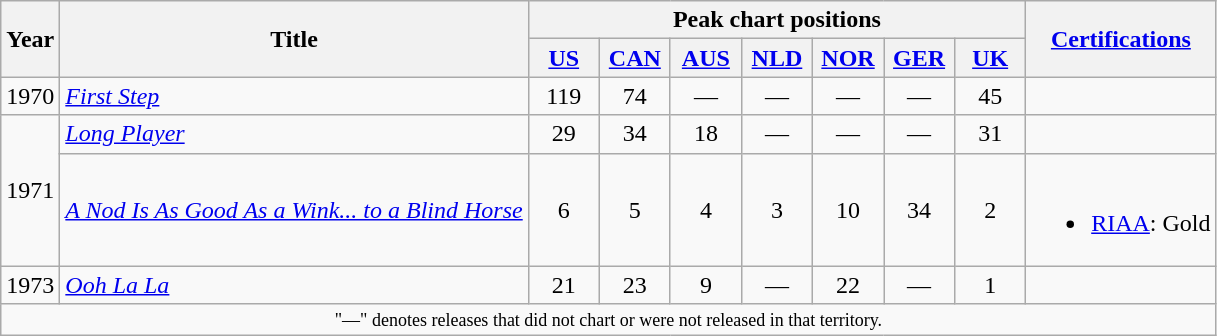<table class="wikitable">
<tr>
<th scope="col" rowspan="2">Year</th>
<th scope="col" rowspan="2">Title</th>
<th scope="col" colspan="7">Peak chart positions</th>
<th scope="col" rowspan="2"><a href='#'>Certifications</a></th>
</tr>
<tr>
<th width="40"><a href='#'>US</a><br></th>
<th width="40"><a href='#'>CAN</a><br></th>
<th width="40"><a href='#'>AUS</a><br></th>
<th width="40"><a href='#'>NLD</a><br></th>
<th width="40"><a href='#'>NOR</a><br></th>
<th width="40"><a href='#'>GER</a><br></th>
<th width="40"><a href='#'>UK</a><br></th>
</tr>
<tr>
<td>1970</td>
<td><em><a href='#'>First Step</a></em></td>
<td align="center">119</td>
<td align="center">74</td>
<td align="center">—</td>
<td align="center">—</td>
<td align="center">—</td>
<td align="center">—</td>
<td align="center">45</td>
<td></td>
</tr>
<tr>
<td rowspan="2">1971</td>
<td><em><a href='#'>Long Player</a></em></td>
<td align="center">29</td>
<td align="center">34</td>
<td align="center">18</td>
<td align="center">—</td>
<td align="center">—</td>
<td align="center">—</td>
<td align="center">31</td>
<td></td>
</tr>
<tr>
<td><em><a href='#'>A Nod Is As Good As a Wink... to a Blind Horse</a></em></td>
<td align="center">6</td>
<td align="center">5</td>
<td align="center">4</td>
<td align="center">3</td>
<td align="center">10</td>
<td align="center">34</td>
<td align="center">2</td>
<td><br><ul><li><a href='#'>RIAA</a>: Gold</li></ul></td>
</tr>
<tr>
<td>1973</td>
<td><em><a href='#'>Ooh La La</a></em></td>
<td align="center">21</td>
<td align="center">23</td>
<td align="center">9</td>
<td align="center">—</td>
<td align="center">22</td>
<td align="center">—</td>
<td align="center">1</td>
<td></td>
</tr>
<tr>
<td colspan="10" style="text-align:center; font-size:9pt;">"—" denotes releases that did not chart or were not released in that territory.</td>
</tr>
</table>
